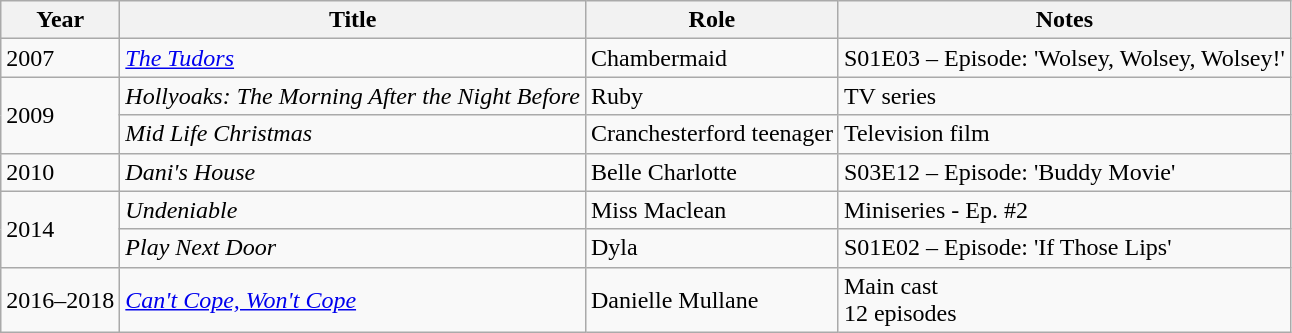<table class="wikitable">
<tr>
<th>Year</th>
<th>Title</th>
<th>Role</th>
<th>Notes</th>
</tr>
<tr>
<td>2007</td>
<td><em><a href='#'>The Tudors</a></em></td>
<td>Chambermaid</td>
<td>S01E03 – Episode: 'Wolsey, Wolsey, Wolsey!'</td>
</tr>
<tr>
<td rowspan="2">2009</td>
<td><em>Hollyoaks: The Morning After the Night Before</em></td>
<td>Ruby</td>
<td>TV series</td>
</tr>
<tr>
<td><em>Mid Life Christmas</em></td>
<td>Cranchesterford teenager</td>
<td>Television film</td>
</tr>
<tr>
<td>2010</td>
<td><em>Dani's House</em></td>
<td>Belle Charlotte</td>
<td>S03E12 – Episode: 'Buddy Movie'</td>
</tr>
<tr>
<td rowspan="2">2014</td>
<td><em>Undeniable</em></td>
<td>Miss Maclean</td>
<td>Miniseries - Ep. #2</td>
</tr>
<tr>
<td><em>Play Next Door</em></td>
<td>Dyla</td>
<td>S01E02 – Episode: 'If Those Lips'</td>
</tr>
<tr>
<td>2016–2018</td>
<td><em><a href='#'>Can't Cope, Won't Cope</a></em></td>
<td>Danielle Mullane</td>
<td>Main cast<br>12 episodes</td>
</tr>
</table>
